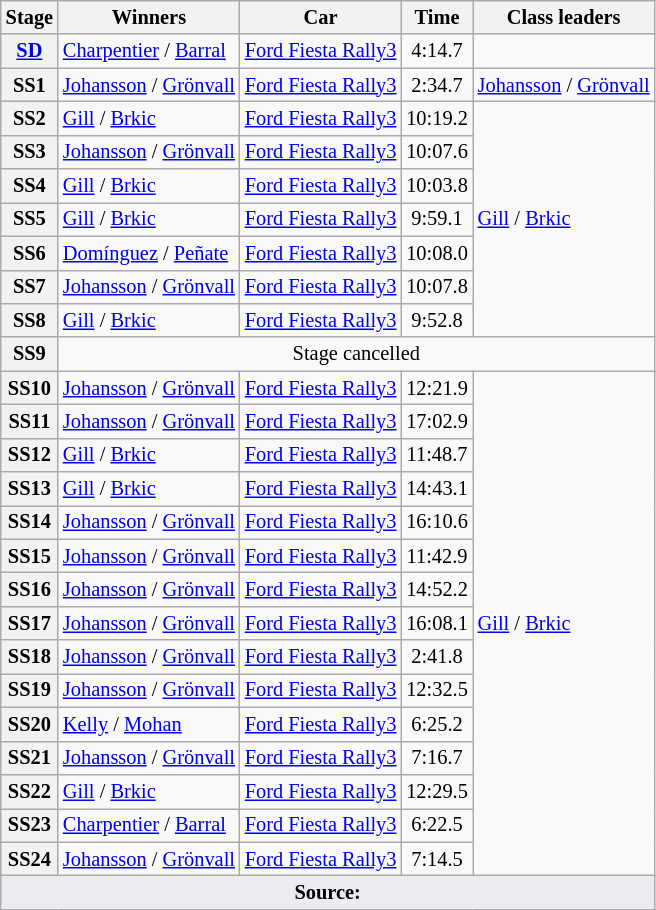<table class="wikitable" style="font-size:85%">
<tr>
<th>Stage</th>
<th>Winners</th>
<th>Car</th>
<th>Time</th>
<th>Class leaders</th>
</tr>
<tr>
<th><a href='#'>SD</a></th>
<td><a href='#'>Charpentier</a> / <a href='#'>Barral</a></td>
<td><a href='#'>Ford Fiesta Rally3</a></td>
<td align="center">4:14.7</td>
<td></td>
</tr>
<tr>
<th>SS1</th>
<td><a href='#'>Johansson</a> / <a href='#'>Grönvall</a></td>
<td><a href='#'>Ford Fiesta Rally3</a></td>
<td align="center">2:34.7</td>
<td><a href='#'>Johansson</a> / <a href='#'>Grönvall</a></td>
</tr>
<tr>
<th>SS2</th>
<td><a href='#'>Gill</a> / <a href='#'>Brkic</a></td>
<td><a href='#'>Ford Fiesta Rally3</a></td>
<td align="center">10:19.2</td>
<td rowspan="7"><a href='#'>Gill</a> / <a href='#'>Brkic</a></td>
</tr>
<tr>
<th>SS3</th>
<td><a href='#'>Johansson</a> / <a href='#'>Grönvall</a></td>
<td><a href='#'>Ford Fiesta Rally3</a></td>
<td align="center">10:07.6</td>
</tr>
<tr>
<th>SS4</th>
<td><a href='#'>Gill</a> / <a href='#'>Brkic</a></td>
<td><a href='#'>Ford Fiesta Rally3</a></td>
<td align="center">10:03.8</td>
</tr>
<tr>
<th>SS5</th>
<td><a href='#'>Gill</a> / <a href='#'>Brkic</a></td>
<td><a href='#'>Ford Fiesta Rally3</a></td>
<td align="center">9:59.1</td>
</tr>
<tr>
<th>SS6</th>
<td><a href='#'>Domínguez</a> / <a href='#'>Peñate</a></td>
<td><a href='#'>Ford Fiesta Rally3</a></td>
<td align="center">10:08.0</td>
</tr>
<tr>
<th>SS7</th>
<td><a href='#'>Johansson</a> / <a href='#'>Grönvall</a></td>
<td><a href='#'>Ford Fiesta Rally3</a></td>
<td align="center">10:07.8</td>
</tr>
<tr>
<th>SS8</th>
<td><a href='#'>Gill</a> / <a href='#'>Brkic</a></td>
<td><a href='#'>Ford Fiesta Rally3</a></td>
<td align="center">9:52.8</td>
</tr>
<tr>
<th>SS9</th>
<td colspan="4" align="center">Stage cancelled</td>
</tr>
<tr>
<th>SS10</th>
<td><a href='#'>Johansson</a> / <a href='#'>Grönvall</a></td>
<td><a href='#'>Ford Fiesta Rally3</a></td>
<td align="center">12:21.9</td>
<td rowspan="15"><a href='#'>Gill</a> / <a href='#'>Brkic</a></td>
</tr>
<tr>
<th>SS11</th>
<td><a href='#'>Johansson</a> / <a href='#'>Grönvall</a></td>
<td><a href='#'>Ford Fiesta Rally3</a></td>
<td align="center">17:02.9</td>
</tr>
<tr>
<th>SS12</th>
<td><a href='#'>Gill</a> / <a href='#'>Brkic</a></td>
<td><a href='#'>Ford Fiesta Rally3</a></td>
<td align="center">11:48.7</td>
</tr>
<tr>
<th>SS13</th>
<td><a href='#'>Gill</a> / <a href='#'>Brkic</a></td>
<td><a href='#'>Ford Fiesta Rally3</a></td>
<td align="center">14:43.1</td>
</tr>
<tr>
<th>SS14</th>
<td><a href='#'>Johansson</a> / <a href='#'>Grönvall</a></td>
<td><a href='#'>Ford Fiesta Rally3</a></td>
<td align="center">16:10.6</td>
</tr>
<tr>
<th>SS15</th>
<td><a href='#'>Johansson</a> / <a href='#'>Grönvall</a></td>
<td><a href='#'>Ford Fiesta Rally3</a></td>
<td align="center">11:42.9</td>
</tr>
<tr>
<th>SS16</th>
<td><a href='#'>Johansson</a> / <a href='#'>Grönvall</a></td>
<td><a href='#'>Ford Fiesta Rally3</a></td>
<td align="center">14:52.2</td>
</tr>
<tr>
<th>SS17</th>
<td><a href='#'>Johansson</a> / <a href='#'>Grönvall</a></td>
<td><a href='#'>Ford Fiesta Rally3</a></td>
<td align="center">16:08.1</td>
</tr>
<tr>
<th>SS18</th>
<td><a href='#'>Johansson</a> / <a href='#'>Grönvall</a></td>
<td><a href='#'>Ford Fiesta Rally3</a></td>
<td align="center">2:41.8</td>
</tr>
<tr>
<th>SS19</th>
<td><a href='#'>Johansson</a> / <a href='#'>Grönvall</a></td>
<td><a href='#'>Ford Fiesta Rally3</a></td>
<td align="center">12:32.5</td>
</tr>
<tr>
<th>SS20</th>
<td><a href='#'>Kelly</a> / <a href='#'>Mohan</a></td>
<td><a href='#'>Ford Fiesta Rally3</a></td>
<td align="center">6:25.2</td>
</tr>
<tr>
<th>SS21</th>
<td><a href='#'>Johansson</a> / <a href='#'>Grönvall</a></td>
<td><a href='#'>Ford Fiesta Rally3</a></td>
<td align="center">7:16.7</td>
</tr>
<tr>
<th>SS22</th>
<td><a href='#'>Gill</a> / <a href='#'>Brkic</a></td>
<td><a href='#'>Ford Fiesta Rally3</a></td>
<td align="center">12:29.5</td>
</tr>
<tr>
<th>SS23</th>
<td><a href='#'>Charpentier</a> / <a href='#'>Barral</a></td>
<td><a href='#'>Ford Fiesta Rally3</a></td>
<td align="center">6:22.5</td>
</tr>
<tr>
<th>SS24</th>
<td><a href='#'>Johansson</a> / <a href='#'>Grönvall</a></td>
<td><a href='#'>Ford Fiesta Rally3</a></td>
<td align="center">7:14.5</td>
</tr>
<tr>
<td style="background-color:#EAECF0; text-align:center" colspan="5"><strong>Source:</strong></td>
</tr>
</table>
